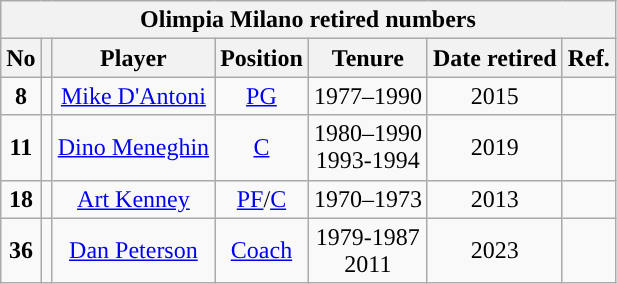<table class="wikitable sortable" style="text-align:center">
<tr>
<th colspan=7>Olimpia Milano retired numbers</th>
</tr>
<tr>
<th>No</th>
<th></th>
<th>Player</th>
<th>Position</th>
<th>Tenure</th>
<th>Date retired</th>
<th>Ref.</th>
</tr>
<tr>
<td><strong>8</strong></td>
<td></td>
<td><a href='#'>Mike D'Antoni</a></td>
<td><a href='#'>PG</a></td>
<td>1977–1990</td>
<td>2015</td>
<td></td>
</tr>
<tr>
<td><strong>11</strong></td>
<td></td>
<td><a href='#'>Dino Meneghin</a></td>
<td><a href='#'>C</a></td>
<td>1980–1990 <br> 1993-1994</td>
<td>2019</td>
<td></td>
</tr>
<tr>
<td><strong>18</strong></td>
<td></td>
<td><a href='#'>Art Kenney</a></td>
<td><a href='#'>PF</a>/<a href='#'>C</a></td>
<td>1970–1973</td>
<td>2013</td>
<td></td>
</tr>
<tr>
<td><strong>36</strong></td>
<td></td>
<td><a href='#'>Dan Peterson</a></td>
<td><a href='#'>Coach</a></td>
<td>1979-1987 <br> 2011</td>
<td>2023</td>
<td></td>
</tr>
</table>
